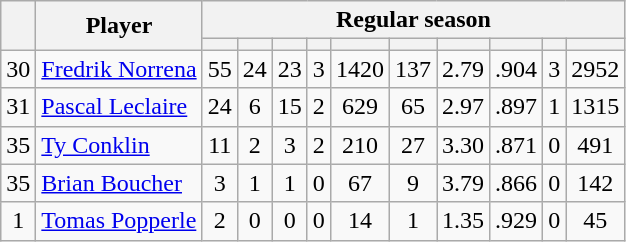<table class="wikitable plainrowheaders" style="text-align:center;">
<tr>
<th scope="col" rowspan="2"></th>
<th scope="col" rowspan="2">Player</th>
<th scope=colgroup colspan=10>Regular season</th>
</tr>
<tr>
<th scope="col"></th>
<th scope="col"></th>
<th scope="col"></th>
<th scope="col"></th>
<th scope="col"></th>
<th scope="col"></th>
<th scope="col"></th>
<th scope="col"></th>
<th scope="col"></th>
<th scope="col"></th>
</tr>
<tr>
<td scope="row">30</td>
<td align="left"><a href='#'>Fredrik Norrena</a></td>
<td>55</td>
<td>24</td>
<td>23</td>
<td>3</td>
<td>1420</td>
<td>137</td>
<td>2.79</td>
<td>.904</td>
<td>3</td>
<td>2952</td>
</tr>
<tr>
<td scope="row">31</td>
<td align="left"><a href='#'>Pascal Leclaire</a></td>
<td>24</td>
<td>6</td>
<td>15</td>
<td>2</td>
<td>629</td>
<td>65</td>
<td>2.97</td>
<td>.897</td>
<td>1</td>
<td>1315</td>
</tr>
<tr>
<td scope="row">35</td>
<td align="left"><a href='#'>Ty Conklin</a></td>
<td>11</td>
<td>2</td>
<td>3</td>
<td>2</td>
<td>210</td>
<td>27</td>
<td>3.30</td>
<td>.871</td>
<td>0</td>
<td>491</td>
</tr>
<tr>
<td scope="row">35</td>
<td align="left"><a href='#'>Brian Boucher</a></td>
<td>3</td>
<td>1</td>
<td>1</td>
<td>0</td>
<td>67</td>
<td>9</td>
<td>3.79</td>
<td>.866</td>
<td>0</td>
<td>142</td>
</tr>
<tr>
<td scope="row">1</td>
<td align="left"><a href='#'>Tomas Popperle</a></td>
<td>2</td>
<td>0</td>
<td>0</td>
<td>0</td>
<td>14</td>
<td>1</td>
<td>1.35</td>
<td>.929</td>
<td>0</td>
<td>45</td>
</tr>
</table>
